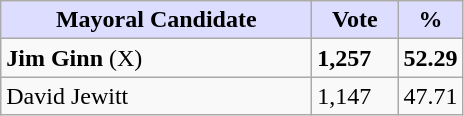<table class="wikitable">
<tr>
<th style="background:#ddf; width:200px;">Mayoral Candidate</th>
<th style="background:#ddf; width:50px;">Vote</th>
<th style="background:#ddf; width:30px;">%</th>
</tr>
<tr>
<td><strong>Jim Ginn</strong> (X)</td>
<td><strong>1,257</strong></td>
<td><strong>52.29</strong></td>
</tr>
<tr>
<td>David Jewitt</td>
<td>1,147</td>
<td>47.71</td>
</tr>
</table>
